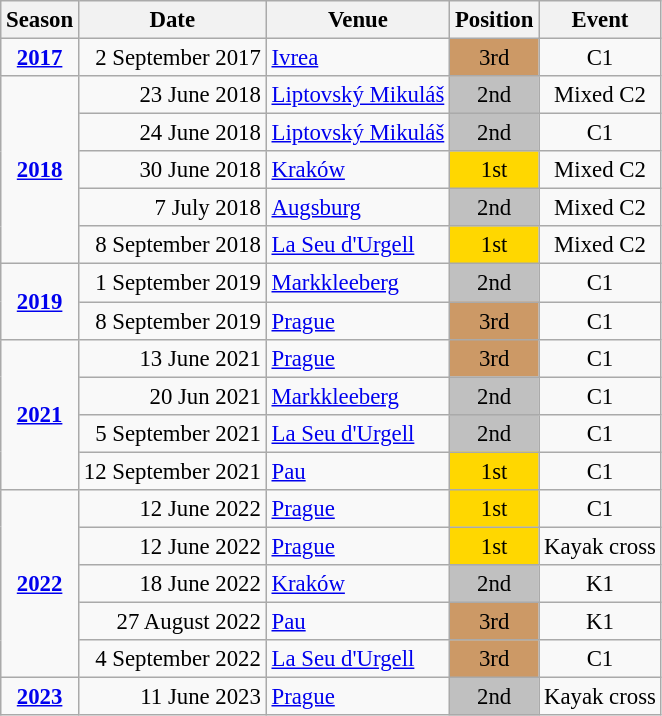<table class="wikitable" style="text-align:center; font-size:95%;">
<tr>
<th>Season</th>
<th>Date</th>
<th>Venue</th>
<th>Position</th>
<th>Event</th>
</tr>
<tr>
<td><strong><a href='#'>2017</a></strong></td>
<td align=right>2 September 2017</td>
<td align=left><a href='#'>Ivrea</a></td>
<td bgcolor=cc9966>3rd</td>
<td>C1</td>
</tr>
<tr>
<td rowspan=5><strong><a href='#'>2018</a></strong></td>
<td align=right>23 June 2018</td>
<td align=left><a href='#'>Liptovský Mikuláš</a></td>
<td bgcolor=silver>2nd</td>
<td>Mixed C2</td>
</tr>
<tr>
<td align=right>24 June 2018</td>
<td align=left><a href='#'>Liptovský Mikuláš</a></td>
<td bgcolor=silver>2nd</td>
<td>C1</td>
</tr>
<tr>
<td align=right>30 June 2018</td>
<td align=left><a href='#'>Kraków</a></td>
<td bgcolor=gold>1st</td>
<td>Mixed C2</td>
</tr>
<tr>
<td align=right>7 July 2018</td>
<td align=left><a href='#'>Augsburg</a></td>
<td bgcolor=silver>2nd</td>
<td>Mixed C2</td>
</tr>
<tr>
<td align=right>8 September 2018</td>
<td align=left><a href='#'>La Seu d'Urgell</a></td>
<td bgcolor=gold>1st</td>
<td>Mixed C2</td>
</tr>
<tr>
<td rowspan=2><strong><a href='#'>2019</a></strong></td>
<td align=right>1 September 2019</td>
<td align=left><a href='#'>Markkleeberg</a></td>
<td bgcolor=silver>2nd</td>
<td>C1</td>
</tr>
<tr>
<td align=right>8 September 2019</td>
<td align=left><a href='#'>Prague</a></td>
<td bgcolor=cc9966>3rd</td>
<td>C1</td>
</tr>
<tr>
<td rowspan=4><strong><a href='#'>2021</a></strong></td>
<td align=right>13 June 2021</td>
<td align=left><a href='#'>Prague</a></td>
<td bgcolor=cc9966>3rd</td>
<td>C1</td>
</tr>
<tr>
<td align=right>20 Jun 2021</td>
<td align=left><a href='#'>Markkleeberg</a></td>
<td bgcolor=silver>2nd</td>
<td>C1</td>
</tr>
<tr>
<td align=right>5 September 2021</td>
<td align=left><a href='#'>La Seu d'Urgell</a></td>
<td bgcolor=silver>2nd</td>
<td>C1</td>
</tr>
<tr>
<td align=right>12 September 2021</td>
<td align=left><a href='#'>Pau</a></td>
<td bgcolor=gold>1st</td>
<td>C1</td>
</tr>
<tr>
<td rowspan=5><strong><a href='#'>2022</a></strong></td>
<td align=right>12 June 2022</td>
<td align=left><a href='#'>Prague</a></td>
<td bgcolor=gold>1st</td>
<td>C1</td>
</tr>
<tr>
<td align=right>12 June 2022</td>
<td align=left><a href='#'>Prague</a></td>
<td bgcolor=gold>1st</td>
<td>Kayak cross</td>
</tr>
<tr>
<td align=right>18 June 2022</td>
<td align=left><a href='#'>Kraków</a></td>
<td bgcolor=silver>2nd</td>
<td>K1</td>
</tr>
<tr>
<td align=right>27 August 2022</td>
<td align=left><a href='#'>Pau</a></td>
<td bgcolor=cc9966>3rd</td>
<td>K1</td>
</tr>
<tr>
<td align=right>4 September 2022</td>
<td align=left><a href='#'>La Seu d'Urgell</a></td>
<td bgcolor=cc9966>3rd</td>
<td>C1</td>
</tr>
<tr>
<td><strong><a href='#'>2023</a></strong></td>
<td align=right>11 June 2023</td>
<td align=left><a href='#'>Prague</a></td>
<td bgcolor=silver>2nd</td>
<td>Kayak cross</td>
</tr>
</table>
